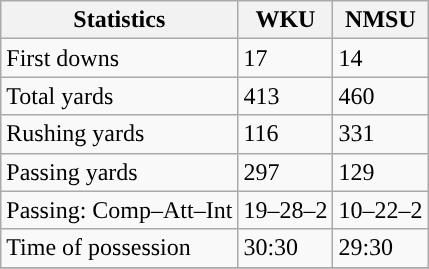<table class="wikitable" style="float: left;">
<tr>
<th>Statistics</th>
<th>WKU</th>
<th>NMSU</th>
</tr>
<tr>
<td>First downs</td>
<td>17</td>
<td>14</td>
</tr>
<tr>
<td>Total yards</td>
<td>413</td>
<td>460</td>
</tr>
<tr>
<td>Rushing yards</td>
<td>116</td>
<td>331</td>
</tr>
<tr>
<td>Passing yards</td>
<td>297</td>
<td>129</td>
</tr>
<tr>
<td>Passing: Comp–Att–Int</td>
<td>19–28–2</td>
<td>10–22–2</td>
</tr>
<tr>
<td>Time of possession</td>
<td>30:30</td>
<td>29:30</td>
</tr>
<tr>
</tr>
</table>
